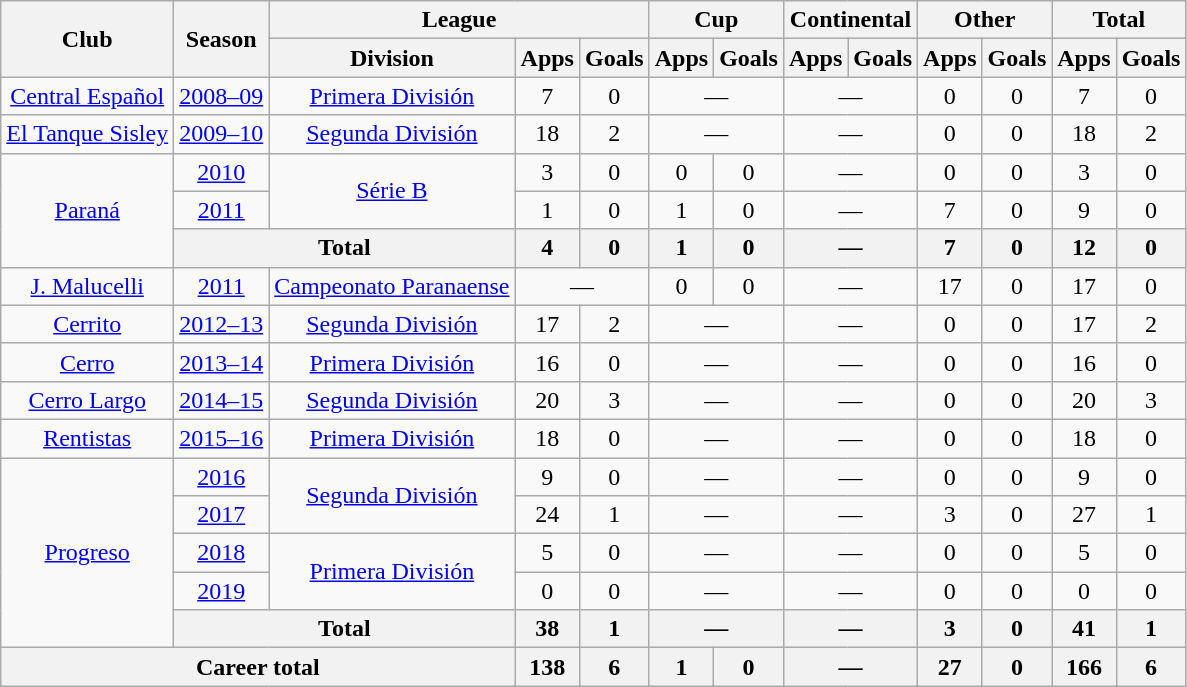<table class="wikitable" style="text-align:center">
<tr>
<th rowspan="2">Club</th>
<th rowspan="2">Season</th>
<th colspan="3">League</th>
<th colspan="2">Cup</th>
<th colspan="2">Continental</th>
<th colspan="2">Other</th>
<th colspan="2">Total</th>
</tr>
<tr>
<th>Division</th>
<th>Apps</th>
<th>Goals</th>
<th>Apps</th>
<th>Goals</th>
<th>Apps</th>
<th>Goals</th>
<th>Apps</th>
<th>Goals</th>
<th>Apps</th>
<th>Goals</th>
</tr>
<tr>
<td rowspan="1"><a href='#'>Central Español</a></td>
<td><a href='#'>2008–09</a></td>
<td rowspan="1"><a href='#'>Primera División</a></td>
<td>7</td>
<td>0</td>
<td colspan="2">—</td>
<td colspan="2">—</td>
<td>0</td>
<td>0</td>
<td>7</td>
<td>0</td>
</tr>
<tr>
<td rowspan="1"><a href='#'>El Tanque Sisley</a></td>
<td><a href='#'>2009–10</a></td>
<td rowspan="1"><a href='#'>Segunda División</a></td>
<td>18</td>
<td>2</td>
<td colspan="2">—</td>
<td colspan="2">—</td>
<td>0</td>
<td>0</td>
<td>18</td>
<td>2</td>
</tr>
<tr>
<td rowspan="3"><a href='#'>Paraná</a></td>
<td><a href='#'>2010</a></td>
<td rowspan="2"><a href='#'>Série B</a></td>
<td>3</td>
<td>0</td>
<td>0</td>
<td>0</td>
<td colspan="2">—</td>
<td>0</td>
<td>0</td>
<td>3</td>
<td>0</td>
</tr>
<tr>
<td><a href='#'>2011</a></td>
<td>1</td>
<td>0</td>
<td>1</td>
<td>0</td>
<td colspan="2">—</td>
<td>7</td>
<td>0</td>
<td>9</td>
<td>0</td>
</tr>
<tr>
<th colspan="2">Total</th>
<th>4</th>
<th>0</th>
<th>1</th>
<th>0</th>
<th colspan="2">—</th>
<th>7</th>
<th>0</th>
<th>12</th>
<th>0</th>
</tr>
<tr>
<td rowspan="1"><a href='#'>J. Malucelli</a></td>
<td><a href='#'>2011</a></td>
<td rowspan="1"><a href='#'>Campeonato Paranaense</a></td>
<td colspan="2">—</td>
<td>0</td>
<td>0</td>
<td colspan="2">—</td>
<td>17</td>
<td>0</td>
<td>17</td>
<td>0</td>
</tr>
<tr>
<td rowspan="1"><a href='#'>Cerrito</a></td>
<td><a href='#'>2012–13</a></td>
<td rowspan="1"><a href='#'>Segunda División</a></td>
<td>17</td>
<td>2</td>
<td colspan="2">—</td>
<td colspan="2">—</td>
<td>0</td>
<td>0</td>
<td>17</td>
<td>2</td>
</tr>
<tr>
<td rowspan="1"><a href='#'>Cerro</a></td>
<td><a href='#'>2013–14</a></td>
<td rowspan="1"><a href='#'>Primera División</a></td>
<td>16</td>
<td>0</td>
<td colspan="2">—</td>
<td colspan="2">—</td>
<td>0</td>
<td>0</td>
<td>16</td>
<td>0</td>
</tr>
<tr>
<td rowspan="1"><a href='#'>Cerro Largo</a></td>
<td><a href='#'>2014–15</a></td>
<td rowspan="1"><a href='#'>Segunda División</a></td>
<td>20</td>
<td>3</td>
<td colspan="2">—</td>
<td colspan="2">—</td>
<td>0</td>
<td>0</td>
<td>20</td>
<td>3</td>
</tr>
<tr>
<td rowspan="1"><a href='#'>Rentistas</a></td>
<td><a href='#'>2015–16</a></td>
<td rowspan="1"><a href='#'>Primera División</a></td>
<td>18</td>
<td>0</td>
<td colspan="2">—</td>
<td colspan="2">—</td>
<td>0</td>
<td>0</td>
<td>18</td>
<td>0</td>
</tr>
<tr>
<td rowspan="5"><a href='#'>Progreso</a></td>
<td><a href='#'>2016</a></td>
<td rowspan="2"><a href='#'>Segunda División</a></td>
<td>9</td>
<td>0</td>
<td colspan="2">—</td>
<td colspan="2">—</td>
<td>0</td>
<td>0</td>
<td>9</td>
<td>0</td>
</tr>
<tr>
<td><a href='#'>2017</a></td>
<td>24</td>
<td>1</td>
<td colspan="2">—</td>
<td colspan="2">—</td>
<td>3</td>
<td>0</td>
<td>27</td>
<td>1</td>
</tr>
<tr>
<td><a href='#'>2018</a></td>
<td rowspan="2"><a href='#'>Primera División</a></td>
<td>5</td>
<td>0</td>
<td colspan="2">—</td>
<td colspan="2">—</td>
<td>0</td>
<td>0</td>
<td>5</td>
<td>0</td>
</tr>
<tr>
<td><a href='#'>2019</a></td>
<td>0</td>
<td>0</td>
<td colspan="2">—</td>
<td colspan="2">—</td>
<td>0</td>
<td>0</td>
<td>0</td>
<td>0</td>
</tr>
<tr>
<th colspan="2">Total</th>
<th>38</th>
<th>1</th>
<th colspan="2">—</th>
<th colspan="2">—</th>
<th>3</th>
<th>0</th>
<th>41</th>
<th>1</th>
</tr>
<tr>
<th colspan="3">Career total</th>
<th>138</th>
<th>6</th>
<th>1</th>
<th>0</th>
<th colspan="2">—</th>
<th>27</th>
<th>0</th>
<th>166</th>
<th>6</th>
</tr>
</table>
